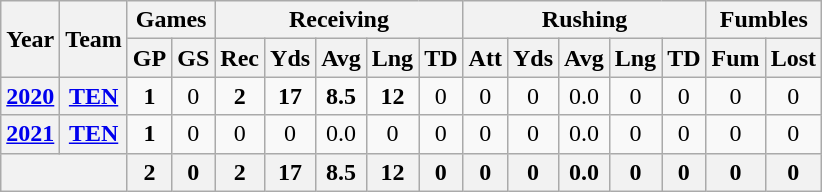<table class="wikitable" style="text-align:center; width=%75">
<tr>
<th rowspan="2">Year</th>
<th rowspan="2">Team</th>
<th colspan="2">Games</th>
<th colspan="5">Receiving</th>
<th colspan="5">Rushing</th>
<th colspan="2">Fumbles</th>
</tr>
<tr>
<th>GP</th>
<th>GS</th>
<th>Rec</th>
<th>Yds</th>
<th>Avg</th>
<th>Lng</th>
<th>TD</th>
<th>Att</th>
<th>Yds</th>
<th>Avg</th>
<th>Lng</th>
<th>TD</th>
<th>Fum</th>
<th>Lost</th>
</tr>
<tr>
<th><a href='#'>2020</a></th>
<th><a href='#'>TEN</a></th>
<td><strong>1</strong></td>
<td>0</td>
<td><strong>2</strong></td>
<td><strong>17</strong></td>
<td><strong>8.5</strong></td>
<td><strong>12</strong></td>
<td>0</td>
<td>0</td>
<td>0</td>
<td>0.0</td>
<td>0</td>
<td>0</td>
<td>0</td>
<td>0</td>
</tr>
<tr>
<th><a href='#'>2021</a></th>
<th><a href='#'>TEN</a></th>
<td><strong>1</strong></td>
<td>0</td>
<td>0</td>
<td>0</td>
<td>0.0</td>
<td>0</td>
<td>0</td>
<td>0</td>
<td>0</td>
<td>0.0</td>
<td>0</td>
<td>0</td>
<td>0</td>
<td>0</td>
</tr>
<tr>
<th colspan="2"></th>
<th>2</th>
<th>0</th>
<th>2</th>
<th>17</th>
<th>8.5</th>
<th>12</th>
<th>0</th>
<th>0</th>
<th>0</th>
<th>0.0</th>
<th>0</th>
<th>0</th>
<th>0</th>
<th>0</th>
</tr>
</table>
